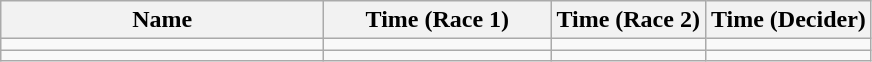<table class="wikitable" style="text-align:center;">
<tr>
<th style="width:13em">Name</th>
<th style="width:9em">Time (Race 1)</th>
<th>Time (Race 2)</th>
<th>Time (Decider)</th>
</tr>
<tr>
<td align=left></td>
<td></td>
<td></td>
<td></td>
</tr>
<tr>
<td align=left></td>
<td></td>
<td></td>
<td></td>
</tr>
</table>
